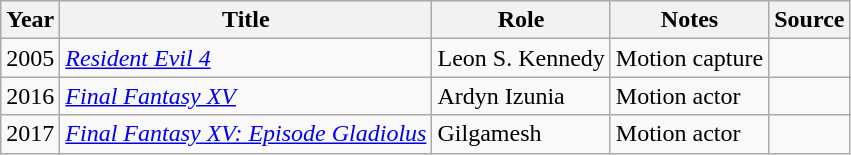<table class="wikitable sortable">
<tr>
<th>Year</th>
<th>Title</th>
<th>Role</th>
<th class="unsortable">Notes</th>
<th class="unsortable">Source</th>
</tr>
<tr>
<td>2005</td>
<td><em><a href='#'>Resident Evil 4</a></em></td>
<td>Leon S. Kennedy</td>
<td>Motion capture</td>
<td></td>
</tr>
<tr>
<td>2016</td>
<td><em><a href='#'>Final Fantasy XV</a></em></td>
<td>Ardyn Izunia</td>
<td>Motion actor</td>
<td></td>
</tr>
<tr>
<td>2017</td>
<td><em><a href='#'>Final Fantasy XV: Episode Gladiolus</a></em></td>
<td>Gilgamesh</td>
<td>Motion actor</td>
<td></td>
</tr>
</table>
